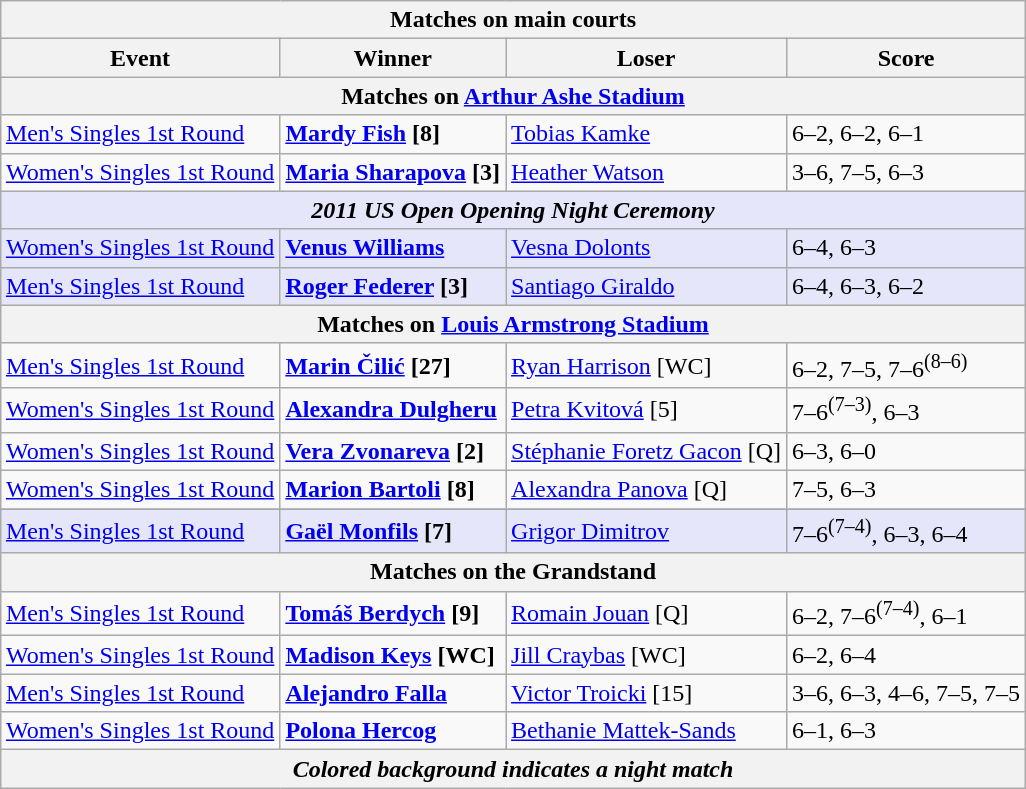<table class="wikitable collapsible uncollapsed" style=margin:auto>
<tr>
<th colspan=4><strong>Matches on main courts</strong></th>
</tr>
<tr>
<th>Event</th>
<th>Winner</th>
<th>Loser</th>
<th>Score</th>
</tr>
<tr>
<th colspan=4><strong>Matches on <a href='#'>Arthur Ashe Stadium</a></strong></th>
</tr>
<tr>
<td><a href='#'>Men's Singles 1st Round</a></td>
<td> <strong><a href='#'>Mardy Fish</a> [8]</strong></td>
<td> <a href='#'>Tobias Kamke</a></td>
<td>6–2, 6–2, 6–1</td>
</tr>
<tr>
<td><a href='#'>Women's Singles 1st Round</a></td>
<td> <strong><a href='#'>Maria Sharapova</a> [3]</strong></td>
<td> <a href='#'>Heather Watson</a></td>
<td>3–6, 7–5, 6–3</td>
</tr>
<tr bgcolor=lavender>
<td align="center" colspan="4"><strong><em>2011 US Open Opening Night Ceremony</em></strong></td>
</tr>
<tr bgcolor=lavender>
<td><a href='#'>Women's Singles 1st Round</a></td>
<td> <strong><a href='#'>Venus Williams</a></strong></td>
<td> <a href='#'>Vesna Dolonts</a></td>
<td>6–4, 6–3</td>
</tr>
<tr bgcolor=lavender>
<td><a href='#'>Men's Singles 1st Round</a></td>
<td> <strong><a href='#'>Roger Federer</a> [3]</strong></td>
<td> <a href='#'>Santiago Giraldo</a></td>
<td>6–4, 6–3, 6–2</td>
</tr>
<tr>
<th colspan=4><strong>Matches on <a href='#'>Louis Armstrong Stadium</a></strong></th>
</tr>
<tr>
<td><a href='#'>Men's Singles 1st Round</a></td>
<td> <strong><a href='#'>Marin Čilić</a> [27]</strong></td>
<td> <a href='#'>Ryan Harrison</a> [WC]</td>
<td>6–2, 7–5, 7–6<sup>(8–6)</sup></td>
</tr>
<tr>
<td><a href='#'>Women's Singles 1st Round</a></td>
<td> <strong><a href='#'>Alexandra Dulgheru</a></strong></td>
<td> <a href='#'>Petra Kvitová</a> [5]</td>
<td>7–6<sup>(7–3)</sup>, 6–3</td>
</tr>
<tr>
<td><a href='#'>Women's Singles 1st Round</a></td>
<td> <strong><a href='#'>Vera Zvonareva</a> [2]</strong></td>
<td> <a href='#'>Stéphanie Foretz Gacon</a> [Q]</td>
<td>6–3, 6–0</td>
</tr>
<tr>
<td><a href='#'>Women's Singles 1st Round</a></td>
<td> <strong><a href='#'>Marion Bartoli</a> [8]</strong></td>
<td> <a href='#'>Alexandra Panova</a> [Q]</td>
<td>7–5, 6–3</td>
</tr>
<tr>
</tr>
<tr bgcolor=lavender>
<td><a href='#'>Men's Singles 1st Round</a></td>
<td><strong> <a href='#'>Gaël Monfils</a> [7]</strong></td>
<td> <a href='#'>Grigor Dimitrov</a></td>
<td>7–6<sup>(7–4)</sup>, 6–3, 6–4</td>
</tr>
<tr>
<th colspan=4><strong>Matches on the Grandstand</strong></th>
</tr>
<tr>
<td><a href='#'>Men's Singles 1st Round</a></td>
<td> <strong><a href='#'>Tomáš Berdych</a> [9]</strong></td>
<td> <a href='#'>Romain Jouan</a> [Q]</td>
<td>6–2, 7–6<sup>(7–4)</sup>, 6–1</td>
</tr>
<tr>
<td><a href='#'>Women's Singles 1st Round</a></td>
<td> <strong><a href='#'>Madison Keys</a> [WC]</strong></td>
<td> <a href='#'>Jill Craybas</a> [WC]</td>
<td>6–2, 6–4</td>
</tr>
<tr>
<td><a href='#'>Men's Singles 1st Round</a></td>
<td> <strong><a href='#'>Alejandro Falla</a></strong></td>
<td> <a href='#'>Victor Troicki</a> [15]</td>
<td>3–6, 6–3, 4–6, 7–5, 7–5</td>
</tr>
<tr>
<td><a href='#'>Women's Singles 1st Round</a></td>
<td><strong> <a href='#'>Polona Hercog</a></strong></td>
<td> <a href='#'>Bethanie Mattek-Sands</a></td>
<td>6–1, 6–3</td>
</tr>
<tr>
<th colspan=4><em>Colored background indicates a night match</em></th>
</tr>
</table>
